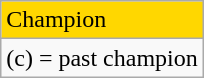<table class="wikitable">
<tr style="background:gold">
<td>Champion</td>
</tr>
<tr>
<td>(c) = past champion</td>
</tr>
</table>
